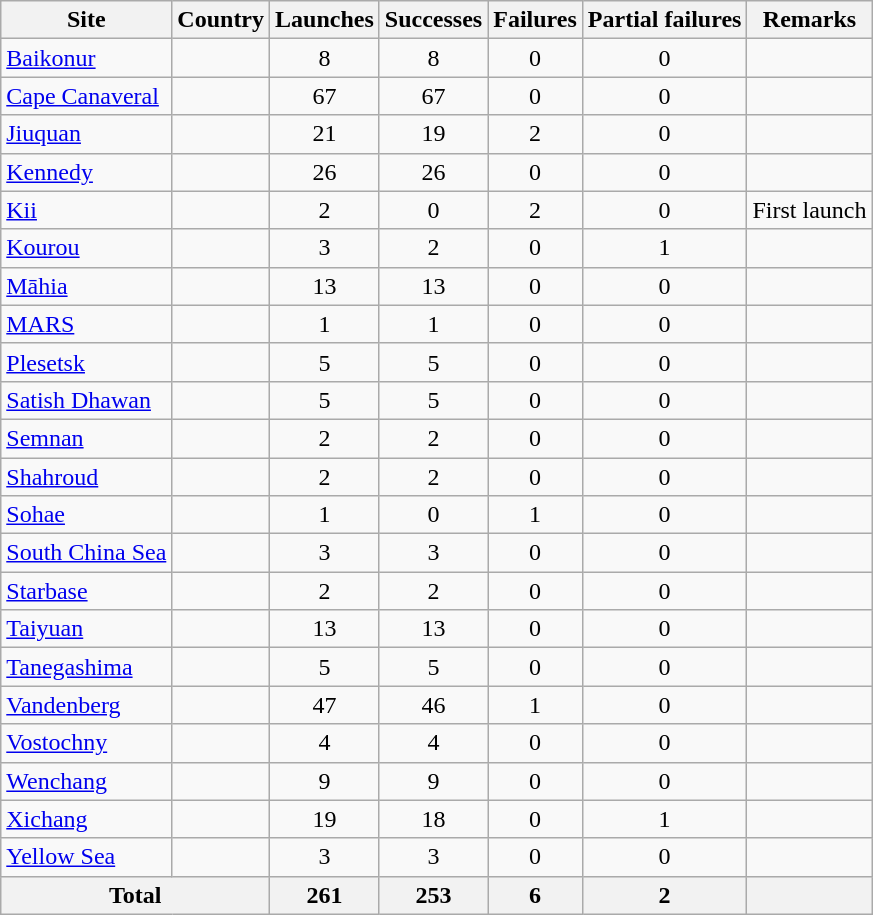<table class="wikitable sortable" style=text-align:center>
<tr>
<th>Site</th>
<th>Country</th>
<th>Launches</th>
<th>Successes</th>
<th>Failures</th>
<th>Partial failures</th>
<th>Remarks</th>
</tr>
<tr>
<td align=left><a href='#'>Baikonur</a></td>
<td align=left></td>
<td>8</td>
<td>8</td>
<td>0</td>
<td>0</td>
<td></td>
</tr>
<tr>
<td align=left><a href='#'>Cape Canaveral</a></td>
<td align=left></td>
<td>67</td>
<td>67</td>
<td>0</td>
<td>0</td>
<td></td>
</tr>
<tr>
<td align=left><a href='#'>Jiuquan</a></td>
<td align=left></td>
<td>21</td>
<td>19</td>
<td>2</td>
<td>0</td>
<td></td>
</tr>
<tr>
<td align=left><a href='#'>Kennedy</a></td>
<td align=left></td>
<td>26</td>
<td>26</td>
<td>0</td>
<td>0</td>
<td></td>
</tr>
<tr>
<td align=left><a href='#'>Kii</a></td>
<td align=left></td>
<td>2</td>
<td>0</td>
<td>2</td>
<td>0</td>
<td align=left>First launch</td>
</tr>
<tr>
<td align=left><a href='#'>Kourou</a></td>
<td align=left></td>
<td>3</td>
<td>2</td>
<td>0</td>
<td>1</td>
<td></td>
</tr>
<tr>
<td align=left><a href='#'>Māhia</a></td>
<td align=left></td>
<td>13</td>
<td>13</td>
<td>0</td>
<td>0</td>
<td></td>
</tr>
<tr>
<td align=left><a href='#'>MARS</a></td>
<td align=left></td>
<td>1</td>
<td>1</td>
<td>0</td>
<td>0</td>
<td></td>
</tr>
<tr>
<td align=left><a href='#'>Plesetsk</a></td>
<td align=left></td>
<td>5</td>
<td>5</td>
<td>0</td>
<td>0</td>
<td></td>
</tr>
<tr>
<td align=left><a href='#'>Satish Dhawan</a></td>
<td align=left></td>
<td>5</td>
<td>5</td>
<td>0</td>
<td>0</td>
<td></td>
</tr>
<tr>
<td align=left><a href='#'>Semnan</a></td>
<td align=left></td>
<td>2</td>
<td>2</td>
<td>0</td>
<td>0</td>
<td></td>
</tr>
<tr>
<td align=left><a href='#'>Shahroud</a></td>
<td align=left></td>
<td>2</td>
<td>2</td>
<td>0</td>
<td>0</td>
<td></td>
</tr>
<tr>
<td align=left><a href='#'>Sohae</a></td>
<td align=left></td>
<td>1</td>
<td>0</td>
<td>1</td>
<td>0</td>
<td></td>
</tr>
<tr>
<td align=left><a href='#'>South China Sea</a></td>
<td align=left></td>
<td>3</td>
<td>3</td>
<td>0</td>
<td>0</td>
<td></td>
</tr>
<tr>
<td align=left><a href='#'>Starbase</a></td>
<td align=left></td>
<td>2</td>
<td>2</td>
<td>0</td>
<td>0</td>
<td></td>
</tr>
<tr>
<td align=left><a href='#'>Taiyuan</a></td>
<td align=left></td>
<td>13</td>
<td>13</td>
<td>0</td>
<td>0</td>
<td></td>
</tr>
<tr>
<td align=left><a href='#'>Tanegashima</a></td>
<td align=left></td>
<td>5</td>
<td>5</td>
<td>0</td>
<td>0</td>
<td></td>
</tr>
<tr>
<td align=left><a href='#'>Vandenberg</a></td>
<td align=left></td>
<td>47</td>
<td>46</td>
<td>1</td>
<td>0</td>
<td></td>
</tr>
<tr>
<td align=left><a href='#'>Vostochny</a></td>
<td align=left></td>
<td>4</td>
<td>4</td>
<td>0</td>
<td>0</td>
<td></td>
</tr>
<tr>
<td align=left><a href='#'>Wenchang</a></td>
<td align=left></td>
<td>9</td>
<td>9</td>
<td>0</td>
<td>0</td>
<td></td>
</tr>
<tr>
<td align=left><a href='#'>Xichang</a></td>
<td align=left></td>
<td>19</td>
<td>18</td>
<td>0</td>
<td>1</td>
<td></td>
</tr>
<tr>
<td align=left><a href='#'>Yellow Sea</a></td>
<td align=left></td>
<td>3</td>
<td>3</td>
<td>0</td>
<td>0</td>
<td></td>
</tr>
<tr>
<th colspan=2>Total</th>
<th>261</th>
<th>253</th>
<th>6</th>
<th>2</th>
<th></th>
</tr>
</table>
